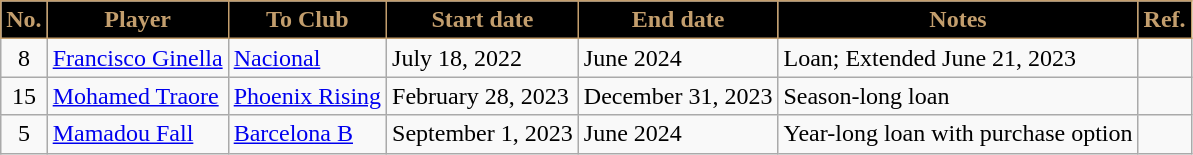<table class="wikitable sortable">
<tr>
<th style="background:#000000; color:#C39E6D; border:1px solid #C39E6D;">No.</th>
<th style="background:#000000; color:#C39E6D; border:1px solid #C39E6D;">Player</th>
<th style="background:#000000; color:#C39E6D; border:1px solid #C39E6D;">To Club</th>
<th style="background:#000000; color:#C39E6D; border:1px solid #C39E6D;">Start date</th>
<th style="background:#000000; color:#C39E6D; border:1px solid #C39E6D;">End date</th>
<th style="background:#000000; color:#C39E6D; border:1px solid #C39E6D;">Notes</th>
<th style="background:#000000; color:#C39E6D; border:1px solid #C39E6D;">Ref.</th>
</tr>
<tr>
<td style="text-align:center;">8</td>
<td style=text-align:left;"> <a href='#'>Francisco Ginella</a></td>
<td style=text-align:left;> <a href='#'>Nacional</a></td>
<td>July 18, 2022</td>
<td>June 2024</td>
<td>Loan; Extended June 21, 2023</td>
<td></td>
</tr>
<tr>
<td style="text-align:center;">15</td>
<td style="text-align:left;"> <a href='#'>Mohamed Traore</a></td>
<td style="text-align:left;"> <a href='#'>Phoenix Rising</a></td>
<td>February 28, 2023</td>
<td>December 31, 2023</td>
<td>Season-long loan</td>
<td></td>
</tr>
<tr>
<td style="text-align: center;">5</td>
<td style="text-align:left;"> <a href='#'>Mamadou Fall</a></td>
<td style="text-align:left;"> <a href='#'>Barcelona B</a></td>
<td>September 1, 2023</td>
<td>June 2024</td>
<td>Year-long loan with purchase option</td>
<td></td>
</tr>
</table>
